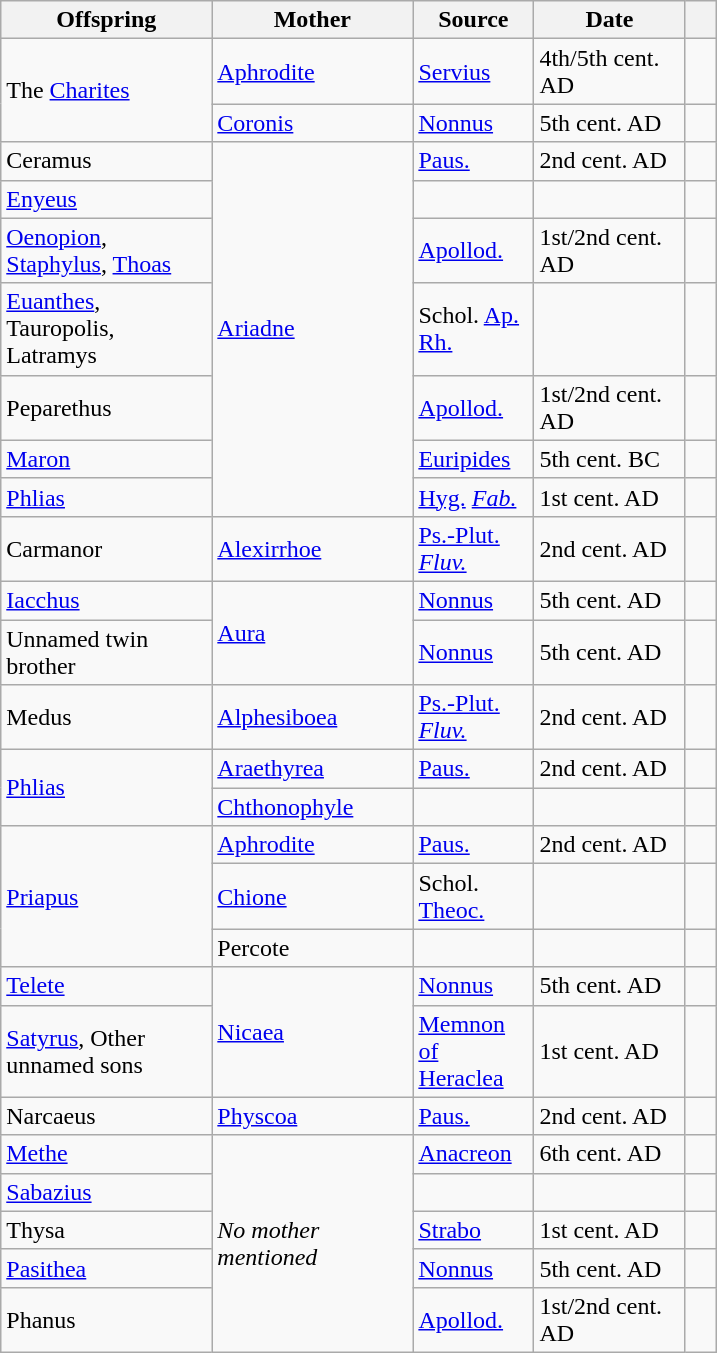<table class="wikitable sortable mw-collapsible mw-collapsed">
<tr>
<th scope="col" style="width: 100pt;">Offspring</th>
<th scope="col" style="width: 95pt;">Mother</th>
<th scope="col" style="width: 55pt;">Source</th>
<th scope="col" style="width: 70pt;">Date</th>
<th class="unsortable" scope="col" style="width: 10pt;"></th>
</tr>
<tr>
<td rowspan="2">The <a href='#'>Charites</a></td>
<td><a href='#'>Aphrodite</a></td>
<td><a href='#'>Servius</a></td>
<td data-sort-value=24>4th/5th cent. AD</td>
<td></td>
</tr>
<tr>
<td><a href='#'>Coronis</a></td>
<td><a href='#'>Nonnus</a></td>
<td data-sort-value=21>5th cent. AD</td>
<td></td>
</tr>
<tr>
<td>Ceramus</td>
<td rowspan="7"><a href='#'>Ariadne</a></td>
<td><a href='#'>Paus.</a></td>
<td data-sort-value=19>2nd cent. AD</td>
<td></td>
</tr>
<tr>
<td><a href='#'>Enyeus</a></td>
<td></td>
<td></td>
<td></td>
</tr>
<tr>
<td><a href='#'>Oenopion</a>, <a href='#'>Staphylus</a>, <a href='#'>Thoas</a></td>
<td><a href='#'>Apollod.</a></td>
<td data-sort-value=18>1st/2nd cent. AD</td>
<td></td>
</tr>
<tr>
<td><a href='#'>Euanthes</a>, Tauropolis, Latramys</td>
<td>Schol. <a href='#'>Ap. Rh.</a></td>
<td data-sort-value=50></td>
<td></td>
</tr>
<tr>
<td>Peparethus</td>
<td><a href='#'>Apollod.</a></td>
<td data-sort-value=18>1st/2nd cent. AD</td>
<td></td>
</tr>
<tr>
<td><a href='#'>Maron</a></td>
<td><a href='#'>Euripides</a></td>
<td data-sort-value=7>5th cent. BC</td>
<td></td>
</tr>
<tr>
<td><a href='#'>Phlias</a></td>
<td><a href='#'>Hyg.</a> <em><a href='#'>Fab.</a></em></td>
<td data-sort-value=17>1st cent. AD</td>
<td></td>
</tr>
<tr>
<td>Carmanor</td>
<td><a href='#'>Alexirrhoe</a></td>
<td><a href='#'>Ps.-Plut.</a> <em><a href='#'>Fluv.</a></em></td>
<td data-sort-value=19>2nd cent. AD</td>
<td></td>
</tr>
<tr>
<td><a href='#'>Iacchus</a></td>
<td rowspan="2"><a href='#'>Aura</a></td>
<td><a href='#'>Nonnus</a></td>
<td data-sort-value=21>5th cent. AD</td>
<td></td>
</tr>
<tr>
<td>Unnamed twin brother</td>
<td><a href='#'>Nonnus</a></td>
<td data-sort-value=21>5th cent. AD</td>
<td></td>
</tr>
<tr>
<td>Medus</td>
<td><a href='#'>Alphesiboea</a></td>
<td><a href='#'>Ps.-Plut.</a> <em><a href='#'>Fluv.</a></em></td>
<td data-sort-value=19>2nd cent. AD</td>
<td></td>
</tr>
<tr>
<td rowspan="2"><a href='#'>Phlias</a></td>
<td><a href='#'>Araethyrea</a></td>
<td><a href='#'>Paus.</a></td>
<td data-sort-value=19>2nd cent. AD</td>
<td></td>
</tr>
<tr>
<td><a href='#'>Chthonophyle</a></td>
<td></td>
<td></td>
<td></td>
</tr>
<tr>
<td rowspan="3"><a href='#'>Priapus</a></td>
<td><a href='#'>Aphrodite</a></td>
<td><a href='#'>Paus.</a></td>
<td data-sort-value=19>2nd cent. AD</td>
<td></td>
</tr>
<tr>
<td><a href='#'>Chione</a></td>
<td>Schol. <a href='#'>Theoc.</a></td>
<td data-sort-value=50></td>
<td></td>
</tr>
<tr>
<td>Percote</td>
<td></td>
<td></td>
<td></td>
</tr>
<tr>
<td><a href='#'>Telete</a></td>
<td rowspan="2"><a href='#'>Nicaea</a></td>
<td><a href='#'>Nonnus</a></td>
<td data-sort-value=25>5th cent. AD</td>
<td></td>
</tr>
<tr>
<td><a href='#'>Satyrus</a>, Other unnamed sons</td>
<td><a href='#'>Memnon of Heraclea</a></td>
<td data-sort-value=17>1st cent. AD</td>
<td></td>
</tr>
<tr>
<td>Narcaeus</td>
<td><a href='#'>Physcoa</a></td>
<td><a href='#'>Paus.</a></td>
<td data-sort-value=19>2nd cent. AD</td>
<td></td>
</tr>
<tr>
<td><a href='#'>Methe</a></td>
<td rowspan="5"><em>No mother mentioned</em></td>
<td><a href='#'>Anacreon</a></td>
<td data-sort-value=27>6th cent. AD</td>
<td></td>
</tr>
<tr>
<td><a href='#'>Sabazius</a></td>
<td></td>
<td></td>
<td></td>
</tr>
<tr>
<td>Thysa</td>
<td><a href='#'>Strabo</a></td>
<td data-sort-value=17>1st cent. AD</td>
<td></td>
</tr>
<tr>
<td><a href='#'>Pasithea</a></td>
<td><a href='#'>Nonnus</a></td>
<td data-sort-value=25>5th cent. AD</td>
<td></td>
</tr>
<tr>
<td>Phanus</td>
<td><a href='#'>Apollod.</a></td>
<td data-sort-value=18>1st/2nd cent. AD</td>
<td></td>
</tr>
</table>
